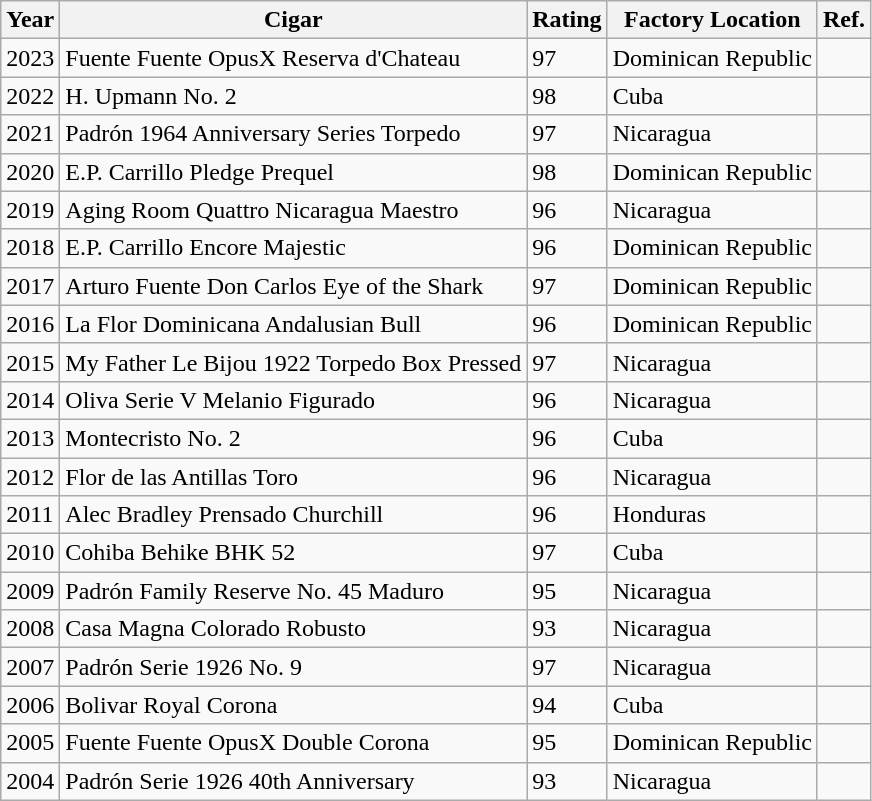<table class="wikitable">
<tr>
<th>Year</th>
<th>Cigar</th>
<th>Rating</th>
<th>Factory Location</th>
<th>Ref.</th>
</tr>
<tr>
<td>2023</td>
<td>Fuente Fuente OpusX Reserva d'Chateau</td>
<td>97</td>
<td>Dominican Republic</td>
<td></td>
</tr>
<tr>
<td>2022</td>
<td>H. Upmann No. 2</td>
<td>98</td>
<td>Cuba</td>
<td></td>
</tr>
<tr>
<td>2021</td>
<td>Padrón 1964 Anniversary Series Torpedo</td>
<td>97</td>
<td>Nicaragua</td>
<td></td>
</tr>
<tr>
<td>2020</td>
<td>E.P. Carrillo Pledge Prequel</td>
<td>98</td>
<td>Dominican Republic</td>
<td></td>
</tr>
<tr>
<td>2019</td>
<td>Aging Room Quattro Nicaragua Maestro</td>
<td>96</td>
<td>Nicaragua</td>
<td></td>
</tr>
<tr>
<td>2018</td>
<td>E.P. Carrillo Encore Majestic</td>
<td>96</td>
<td>Dominican Republic</td>
<td></td>
</tr>
<tr>
<td>2017</td>
<td>Arturo Fuente Don Carlos Eye of the Shark</td>
<td>97</td>
<td>Dominican Republic</td>
<td></td>
</tr>
<tr>
<td>2016</td>
<td>La Flor Dominicana Andalusian Bull</td>
<td>96</td>
<td>Dominican Republic</td>
<td></td>
</tr>
<tr>
<td>2015</td>
<td>My Father Le Bijou 1922 Torpedo Box Pressed</td>
<td>97</td>
<td>Nicaragua</td>
<td></td>
</tr>
<tr>
<td>2014</td>
<td>Oliva Serie V Melanio Figurado</td>
<td>96</td>
<td>Nicaragua</td>
<td></td>
</tr>
<tr>
<td>2013</td>
<td>Montecristo No. 2</td>
<td>96</td>
<td>Cuba</td>
<td></td>
</tr>
<tr>
<td>2012</td>
<td>Flor de las Antillas Toro</td>
<td>96</td>
<td>Nicaragua</td>
<td></td>
</tr>
<tr>
<td>2011</td>
<td>Alec Bradley Prensado Churchill</td>
<td>96</td>
<td>Honduras</td>
<td></td>
</tr>
<tr>
<td>2010</td>
<td>Cohiba Behike BHK 52</td>
<td>97</td>
<td>Cuba</td>
<td></td>
</tr>
<tr>
<td>2009</td>
<td>Padrón Family Reserve No. 45 Maduro</td>
<td>95</td>
<td>Nicaragua</td>
<td></td>
</tr>
<tr>
<td>2008</td>
<td>Casa Magna Colorado Robusto</td>
<td>93</td>
<td>Nicaragua</td>
<td></td>
</tr>
<tr>
<td>2007</td>
<td>Padrón Serie 1926 No. 9</td>
<td>97</td>
<td>Nicaragua</td>
<td></td>
</tr>
<tr>
<td>2006</td>
<td>Bolivar Royal Corona</td>
<td>94</td>
<td>Cuba</td>
<td></td>
</tr>
<tr>
<td>2005</td>
<td>Fuente Fuente OpusX Double Corona</td>
<td>95</td>
<td>Dominican Republic</td>
<td></td>
</tr>
<tr>
<td>2004</td>
<td>Padrón Serie 1926 40th Anniversary</td>
<td>93</td>
<td>Nicaragua</td>
<td></td>
</tr>
</table>
